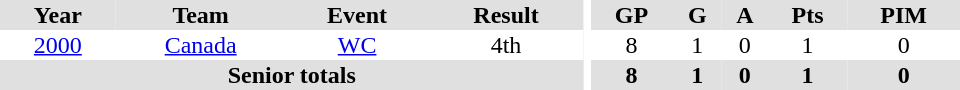<table border="0" cellpadding="1" cellspacing="0" ID="Table3" style="text-align:center; width:40em">
<tr ALIGN="center" bgcolor="#e0e0e0">
<th>Year</th>
<th>Team</th>
<th>Event</th>
<th>Result</th>
<th rowspan="99" bgcolor="#ffffff"></th>
<th>GP</th>
<th>G</th>
<th>A</th>
<th>Pts</th>
<th>PIM</th>
</tr>
<tr>
<td><a href='#'>2000</a></td>
<td><a href='#'>Canada</a></td>
<td><a href='#'>WC</a></td>
<td>4th</td>
<td>8</td>
<td>1</td>
<td>0</td>
<td>1</td>
<td>0</td>
</tr>
<tr ALIGN="center" bgcolor="#e0e0e0">
<th colspan=4>Senior totals</th>
<th>8</th>
<th>1</th>
<th>0</th>
<th>1</th>
<th>0</th>
</tr>
</table>
